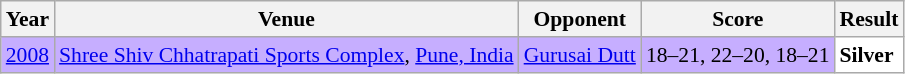<table class="sortable wikitable" style="font-size: 90%;">
<tr>
<th>Year</th>
<th>Venue</th>
<th>Opponent</th>
<th>Score</th>
<th>Result</th>
</tr>
<tr style="background:#C6AEFF">
<td align="center"><a href='#'>2008</a></td>
<td align="left"><a href='#'>Shree Shiv Chhatrapati Sports Complex</a>, <a href='#'>Pune, India</a></td>
<td align="left"> <a href='#'>Gurusai Dutt</a></td>
<td align="left">18–21, 22–20, 18–21</td>
<td style="text-align:left; background:white"> <strong>Silver</strong></td>
</tr>
</table>
